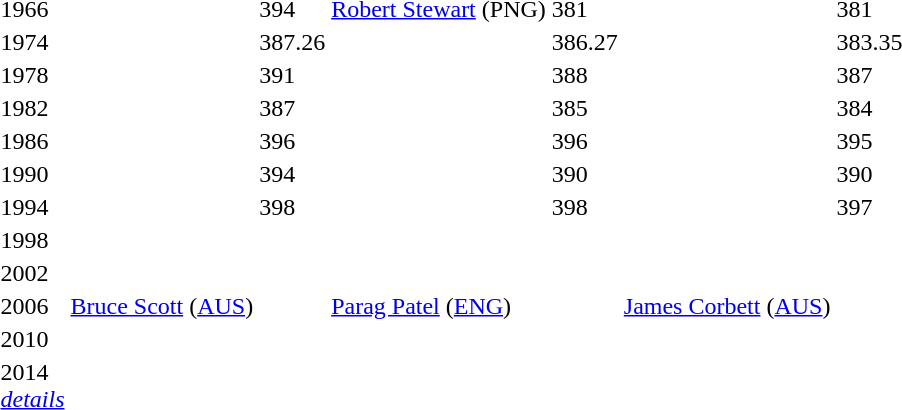<table>
<tr>
<td>1966</td>
<td></td>
<td>394</td>
<td> <a href='#'>Robert Stewart</a> (PNG)</td>
<td>381</td>
<td></td>
<td>381</td>
</tr>
<tr>
<td>1974</td>
<td></td>
<td>387.26</td>
<td></td>
<td>386.27</td>
<td></td>
<td>383.35</td>
</tr>
<tr>
<td>1978</td>
<td></td>
<td>391</td>
<td></td>
<td>388</td>
<td></td>
<td>387</td>
</tr>
<tr>
<td>1982</td>
<td></td>
<td>387</td>
<td></td>
<td>385</td>
<td></td>
<td>384</td>
</tr>
<tr>
<td>1986</td>
<td></td>
<td>396</td>
<td></td>
<td>396</td>
<td></td>
<td>395</td>
</tr>
<tr>
<td>1990</td>
<td></td>
<td>394</td>
<td></td>
<td>390</td>
<td></td>
<td>390</td>
</tr>
<tr>
<td>1994</td>
<td></td>
<td>398</td>
<td></td>
<td>398</td>
<td></td>
<td>397</td>
</tr>
<tr>
<td>1998</td>
<td></td>
<td></td>
<td></td>
<td></td>
<td></td>
<td></td>
</tr>
<tr>
<td>2002</td>
<td></td>
<td></td>
<td></td>
<td></td>
<td></td>
<td></td>
</tr>
<tr>
<td>2006</td>
<td> <a href='#'>Bruce Scott</a> (<a href='#'>AUS</a>)</td>
<td></td>
<td> <a href='#'>Parag Patel</a> (<a href='#'>ENG</a>)</td>
<td></td>
<td> <a href='#'>James Corbett</a> (<a href='#'>AUS</a>)</td>
<td></td>
</tr>
<tr>
<td>2010</td>
<td></td>
<td></td>
<td></td>
<td></td>
<td></td>
<td></td>
</tr>
<tr>
<td>2014<br><em><a href='#'>details</a></em></td>
<td></td>
<td></td>
<td></td>
<td></td>
<td></td>
<td></td>
</tr>
</table>
